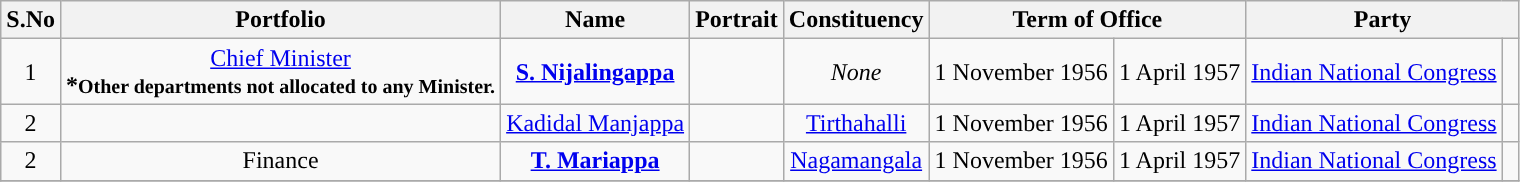<table class="wikitable sortable" style="text-align:center;">
<tr>
<th>S.No</th>
<th>Portfolio</th>
<th>Name</th>
<th>Portrait</th>
<th>Constituency</th>
<th colspan="2">Term of Office</th>
<th colspan="2" scope="col">Party</th>
</tr>
<tr>
<td>1</td>
<td><a href='#'>Chief Minister</a><br><strong>*<small>Other departments not allocated to any Minister.</small></strong></td>
<td><strong><a href='#'>S. Nijalingappa</a></strong><br></td>
<td></td>
<td><em>None</em></td>
<td>1 November 1956</td>
<td>1 April 1957</td>
<td><a href='#'>Indian National Congress</a></td>
<td width="4px" style="background-color: "></td>
</tr>
<tr>
<td>2</td>
<td></td>
<td><a href='#'>Kadidal Manjappa</a></td>
<td></td>
<td><a href='#'>Tirthahalli</a></td>
<td>1 November 1956</td>
<td>1 April 1957</td>
<td><a href='#'>Indian National Congress</a></td>
<td width="4px" style="background-color: "></td>
</tr>
<tr style="text-align:center">
<td>2</td>
<td>Finance</td>
<td><strong><a href='#'>T. Mariappa</a></strong></td>
<td></td>
<td><a href='#'>Nagamangala</a></td>
<td>1 November 1956</td>
<td>1 April 1957</td>
<td><a href='#'>Indian National Congress</a></td>
<td width="4px" style="background-color: "></td>
</tr>
<tr style="text-align:center">
</tr>
</table>
